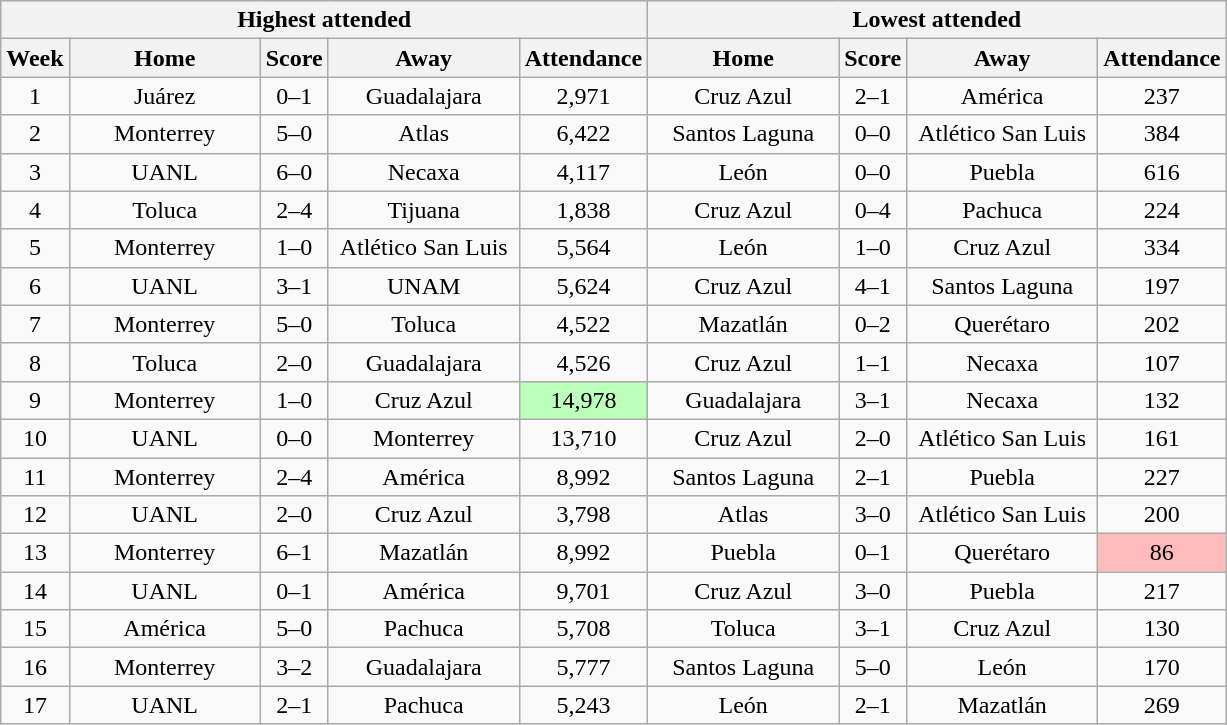<table class="wikitable" style="text-align:center">
<tr>
<th colspan=5>Highest attended</th>
<th colspan=4>Lowest attended</th>
</tr>
<tr>
<th>Week</th>
<th class="unsortable" width=120>Home</th>
<th>Score</th>
<th class="unsortable" width=120>Away</th>
<th>Attendance</th>
<th class="unsortable" width=120>Home</th>
<th>Score</th>
<th class="unsortable" width=120>Away</th>
<th>Attendance</th>
</tr>
<tr>
<td>1</td>
<td>Juárez</td>
<td>0–1</td>
<td>Guadalajara</td>
<td>2,971</td>
<td>Cruz Azul</td>
<td>2–1</td>
<td>América</td>
<td>237</td>
</tr>
<tr>
<td>2</td>
<td>Monterrey</td>
<td>5–0</td>
<td>Atlas</td>
<td>6,422</td>
<td>Santos Laguna</td>
<td>0–0</td>
<td>Atlético San Luis</td>
<td>384</td>
</tr>
<tr>
<td>3</td>
<td>UANL</td>
<td>6–0</td>
<td>Necaxa</td>
<td>4,117</td>
<td>León</td>
<td>0–0</td>
<td>Puebla</td>
<td>616</td>
</tr>
<tr>
<td>4</td>
<td>Toluca</td>
<td>2–4</td>
<td>Tijuana</td>
<td>1,838</td>
<td>Cruz Azul</td>
<td>0–4</td>
<td>Pachuca</td>
<td>224</td>
</tr>
<tr>
<td>5</td>
<td>Monterrey</td>
<td>1–0</td>
<td>Atlético San Luis</td>
<td>5,564</td>
<td>León</td>
<td>1–0</td>
<td>Cruz Azul</td>
<td>334</td>
</tr>
<tr>
<td>6</td>
<td>UANL</td>
<td>3–1</td>
<td>UNAM</td>
<td>5,624</td>
<td>Cruz Azul</td>
<td>4–1</td>
<td>Santos Laguna</td>
<td>197</td>
</tr>
<tr>
<td>7</td>
<td>Monterrey</td>
<td>5–0</td>
<td>Toluca</td>
<td>4,522</td>
<td>Mazatlán</td>
<td>0–2</td>
<td>Querétaro</td>
<td>202</td>
</tr>
<tr>
<td>8</td>
<td>Toluca</td>
<td>2–0</td>
<td>Guadalajara</td>
<td>4,526</td>
<td>Cruz Azul</td>
<td>1–1</td>
<td>Necaxa</td>
<td>107</td>
</tr>
<tr>
<td>9</td>
<td>Monterrey</td>
<td>1–0</td>
<td>Cruz Azul</td>
<td bgcolor=BBFFBB>14,978</td>
<td>Guadalajara</td>
<td>3–1</td>
<td>Necaxa</td>
<td>132</td>
</tr>
<tr>
<td>10</td>
<td>UANL</td>
<td>0–0</td>
<td>Monterrey</td>
<td>13,710</td>
<td>Cruz Azul</td>
<td>2–0</td>
<td>Atlético San Luis</td>
<td>161</td>
</tr>
<tr>
<td>11</td>
<td>Monterrey</td>
<td>2–4</td>
<td>América</td>
<td>8,992</td>
<td>Santos Laguna</td>
<td>2–1</td>
<td>Puebla</td>
<td>227</td>
</tr>
<tr>
<td>12</td>
<td>UANL</td>
<td>2–0</td>
<td>Cruz Azul</td>
<td>3,798</td>
<td>Atlas</td>
<td>3–0</td>
<td>Atlético San Luis</td>
<td>200</td>
</tr>
<tr>
<td>13</td>
<td>Monterrey</td>
<td>6–1</td>
<td>Mazatlán</td>
<td>8,992</td>
<td>Puebla</td>
<td>0–1</td>
<td>Querétaro</td>
<td bgcolor=FFBBBB>86</td>
</tr>
<tr>
<td>14</td>
<td>UANL</td>
<td>0–1</td>
<td>América</td>
<td>9,701</td>
<td>Cruz Azul</td>
<td>3–0</td>
<td>Puebla</td>
<td>217</td>
</tr>
<tr>
<td>15</td>
<td>América</td>
<td>5–0</td>
<td>Pachuca</td>
<td>5,708</td>
<td>Toluca</td>
<td>3–1</td>
<td>Cruz Azul</td>
<td>130</td>
</tr>
<tr>
<td>16</td>
<td>Monterrey</td>
<td>3–2</td>
<td>Guadalajara</td>
<td>5,777</td>
<td>Santos Laguna</td>
<td>5–0</td>
<td>León</td>
<td>170</td>
</tr>
<tr>
<td>17</td>
<td>UANL</td>
<td>2–1</td>
<td>Pachuca</td>
<td>5,243</td>
<td>León</td>
<td>2–1</td>
<td>Mazatlán</td>
<td>269</td>
</tr>
</table>
